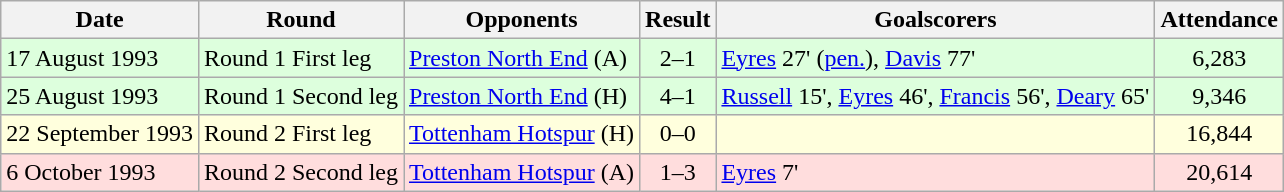<table class="wikitable">
<tr>
<th>Date</th>
<th>Round</th>
<th>Opponents</th>
<th>Result</th>
<th>Goalscorers</th>
<th>Attendance</th>
</tr>
<tr bgcolor="#ddffdd">
<td>17 August 1993</td>
<td>Round 1 First leg</td>
<td><a href='#'>Preston North End</a> (A)</td>
<td align="center">2–1</td>
<td><a href='#'>Eyres</a> 27' (<a href='#'>pen.</a>), <a href='#'>Davis</a> 77'</td>
<td align="center">6,283</td>
</tr>
<tr bgcolor="#ddffdd">
<td>25 August 1993</td>
<td>Round 1 Second leg</td>
<td><a href='#'>Preston North End</a> (H)</td>
<td align="center">4–1</td>
<td><a href='#'>Russell</a> 15', <a href='#'>Eyres</a> 46', <a href='#'>Francis</a> 56', <a href='#'>Deary</a> 65'</td>
<td align="center">9,346</td>
</tr>
<tr bgcolor="#ffffdd">
<td>22 September 1993</td>
<td>Round 2 First leg</td>
<td><a href='#'>Tottenham Hotspur</a> (H)</td>
<td align="center">0–0</td>
<td></td>
<td align="center">16,844</td>
</tr>
<tr bgcolor="#ffdddd">
<td>6 October 1993</td>
<td>Round 2 Second leg</td>
<td><a href='#'>Tottenham Hotspur</a> (A)</td>
<td align="center">1–3</td>
<td><a href='#'>Eyres</a> 7'</td>
<td align="center">20,614</td>
</tr>
</table>
